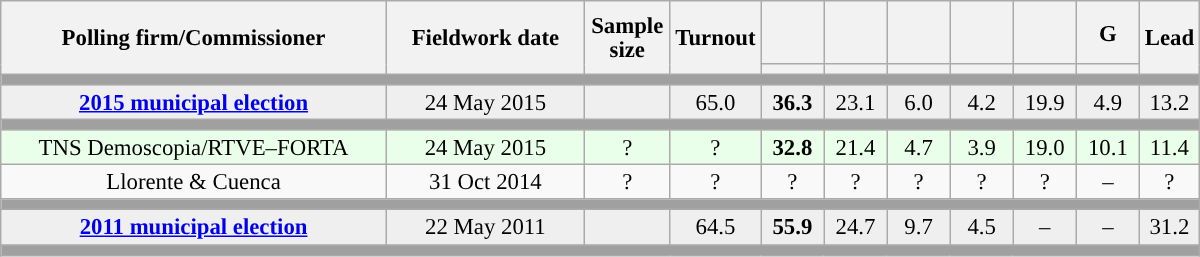<table class="wikitable collapsible collapsed" style="text-align:center; font-size:95%; line-height:16px;">
<tr style="height:42px;">
<th style="width:250px;" rowspan="2">Polling firm/Commissioner</th>
<th style="width:125px;" rowspan="2">Fieldwork date</th>
<th style="width:50px;" rowspan="2">Sample size</th>
<th style="width:45px;" rowspan="2">Turnout</th>
<th style="width:35px;"></th>
<th style="width:35px;"></th>
<th style="width:35px;"></th>
<th style="width:35px;"></th>
<th style="width:35px;"></th>
<th style="width:35px;">G</th>
<th style="width:30px;" rowspan="2">Lead</th>
</tr>
<tr>
<th style="color:inherit;background:"></th>
<th style="color:inherit;background:"></th>
<th style="color:inherit;background:"></th>
<th style="color:inherit;background:"></th>
<th style="color:inherit;background:"></th>
<th style="color:inherit;background:"></th>
</tr>
<tr>
<td colspan="11" style="background:#A0A0A0"></td>
</tr>
<tr style="background:#EFEFEF;">
<td><strong><a href='#'>2015 municipal election</a></strong></td>
<td>24 May 2015</td>
<td></td>
<td>65.0</td>
<td><strong>36.3</strong><br></td>
<td>23.1<br></td>
<td>6.0<br></td>
<td>4.2<br></td>
<td>19.9<br></td>
<td>4.9<br></td>
<td style="background:">13.2</td>
</tr>
<tr>
<td colspan="11" style="background:#A0A0A0"></td>
</tr>
<tr style="background:#EAFFEA;">
<td>TNS Demoscopia/RTVE–FORTA</td>
<td>24 May 2015</td>
<td>?</td>
<td>?</td>
<td><strong>32.8</strong><br></td>
<td>21.4<br></td>
<td>4.7<br></td>
<td>3.9<br></td>
<td>19.0<br></td>
<td>10.1<br></td>
<td style="background:">11.4</td>
</tr>
<tr>
<td>Llorente & Cuenca</td>
<td>31 Oct 2014</td>
<td>?</td>
<td>?</td>
<td>?<br></td>
<td>?<br></td>
<td>?<br></td>
<td>?<br></td>
<td>?<br></td>
<td>–</td>
<td style="background:">?</td>
</tr>
<tr>
<td colspan="11" style="background:#A0A0A0"></td>
</tr>
<tr style="background:#EFEFEF;">
<td><strong><a href='#'>2011 municipal election</a></strong></td>
<td>22 May 2011</td>
<td></td>
<td>64.5</td>
<td><strong>55.9</strong><br></td>
<td>24.7<br></td>
<td>9.7<br></td>
<td>4.5<br></td>
<td>–</td>
<td>–</td>
<td style="background:">31.2</td>
</tr>
<tr>
<td colspan="11" style="background:#A0A0A0"></td>
</tr>
</table>
